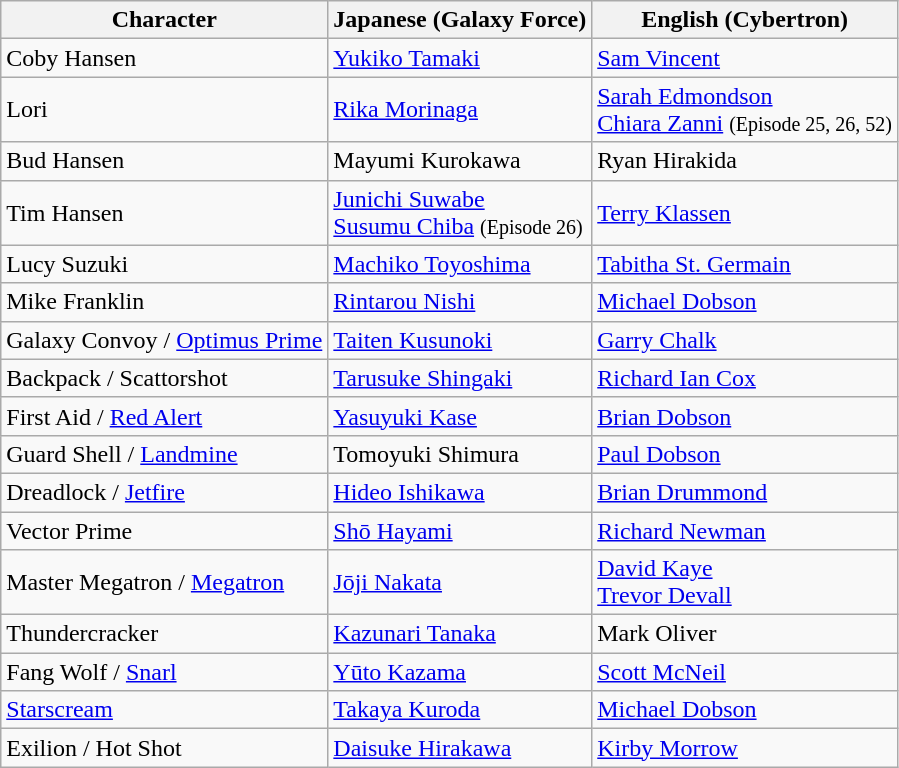<table class="wikitable">
<tr>
<th>Character</th>
<th>Japanese (Galaxy Force)</th>
<th>English (Cybertron)</th>
</tr>
<tr>
<td>Coby Hansen</td>
<td><a href='#'>Yukiko Tamaki</a></td>
<td><a href='#'>Sam Vincent</a></td>
</tr>
<tr>
<td>Lori</td>
<td><a href='#'>Rika Morinaga</a></td>
<td><a href='#'>Sarah Edmondson</a><br><a href='#'>Chiara Zanni</a> <small>(Episode 25, 26, 52)</small></td>
</tr>
<tr>
<td>Bud Hansen</td>
<td>Mayumi Kurokawa</td>
<td>Ryan Hirakida</td>
</tr>
<tr>
<td>Tim Hansen</td>
<td><a href='#'>Junichi Suwabe</a><br><a href='#'>Susumu Chiba</a> <small>(Episode 26)</small></td>
<td><a href='#'>Terry Klassen</a></td>
</tr>
<tr>
<td>Lucy Suzuki</td>
<td><a href='#'>Machiko Toyoshima</a></td>
<td><a href='#'>Tabitha St. Germain</a></td>
</tr>
<tr>
<td>Mike Franklin</td>
<td><a href='#'>Rintarou Nishi</a></td>
<td><a href='#'>Michael Dobson</a></td>
</tr>
<tr>
<td>Galaxy Convoy / <a href='#'>Optimus Prime</a></td>
<td><a href='#'>Taiten Kusunoki</a></td>
<td><a href='#'>Garry Chalk</a></td>
</tr>
<tr>
<td>Backpack / Scattorshot</td>
<td><a href='#'>Tarusuke Shingaki</a></td>
<td><a href='#'>Richard Ian Cox</a></td>
</tr>
<tr>
<td>First Aid / <a href='#'>Red Alert</a></td>
<td><a href='#'>Yasuyuki Kase</a></td>
<td><a href='#'>Brian Dobson</a></td>
</tr>
<tr>
<td>Guard Shell / <a href='#'>Landmine</a></td>
<td>Tomoyuki Shimura</td>
<td><a href='#'>Paul Dobson</a></td>
</tr>
<tr>
<td>Dreadlock / <a href='#'>Jetfire</a></td>
<td><a href='#'>Hideo Ishikawa</a></td>
<td><a href='#'>Brian Drummond</a></td>
</tr>
<tr>
<td>Vector Prime</td>
<td><a href='#'>Shō Hayami</a></td>
<td><a href='#'>Richard Newman</a></td>
</tr>
<tr>
<td>Master Megatron / <a href='#'>Megatron</a></td>
<td><a href='#'>Jōji Nakata</a></td>
<td><a href='#'>David Kaye</a><br><a href='#'>Trevor Devall</a></td>
</tr>
<tr>
<td>Thundercracker</td>
<td><a href='#'>Kazunari Tanaka</a></td>
<td>Mark Oliver</td>
</tr>
<tr>
<td>Fang Wolf / <a href='#'>Snarl</a></td>
<td><a href='#'>Yūto Kazama</a></td>
<td><a href='#'>Scott McNeil</a></td>
</tr>
<tr>
<td><a href='#'>Starscream</a></td>
<td><a href='#'>Takaya Kuroda</a></td>
<td><a href='#'>Michael Dobson</a></td>
</tr>
<tr>
<td>Exilion / Hot Shot</td>
<td><a href='#'>Daisuke Hirakawa</a></td>
<td><a href='#'>Kirby Morrow</a></td>
</tr>
</table>
